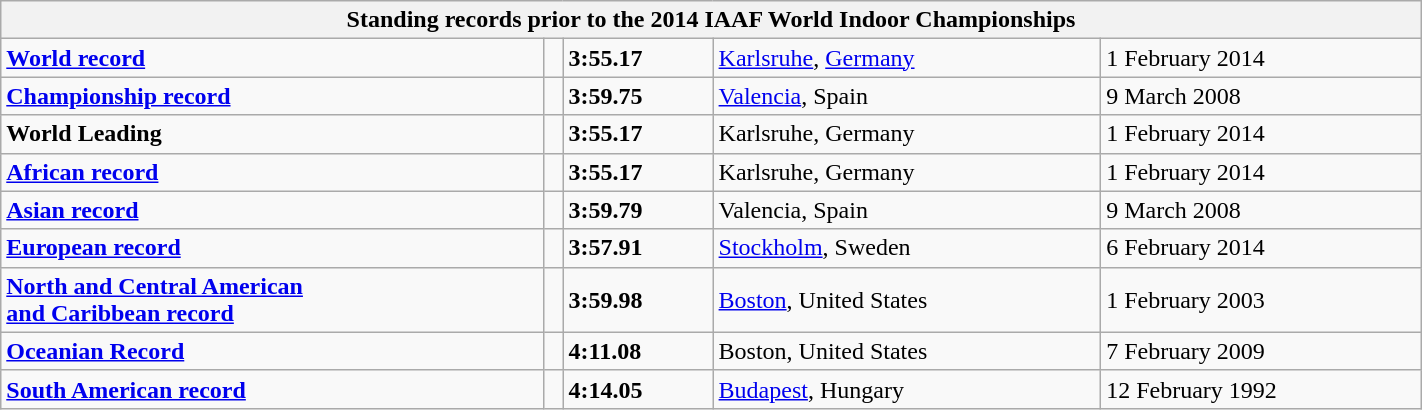<table class="wikitable" width=75%>
<tr>
<th colspan="5">Standing records prior to the 2014 IAAF World Indoor Championships</th>
</tr>
<tr>
<td><strong><a href='#'>World record</a></strong></td>
<td></td>
<td><strong>3:55.17</strong></td>
<td><a href='#'>Karlsruhe</a>, <a href='#'>Germany</a></td>
<td>1 February 2014</td>
</tr>
<tr>
<td><strong><a href='#'>Championship record</a></strong></td>
<td></td>
<td><strong>3:59.75 </strong></td>
<td><a href='#'>Valencia</a>, Spain</td>
<td>9 March 2008</td>
</tr>
<tr>
<td><strong>World Leading</strong></td>
<td></td>
<td><strong>3:55.17</strong></td>
<td>Karlsruhe, Germany</td>
<td>1 February 2014</td>
</tr>
<tr>
<td><strong><a href='#'>African record</a></strong></td>
<td></td>
<td><strong>3:55.17</strong></td>
<td>Karlsruhe, Germany</td>
<td>1 February 2014</td>
</tr>
<tr>
<td><strong><a href='#'>Asian record</a></strong></td>
<td></td>
<td><strong>3:59.79</strong></td>
<td>Valencia, Spain</td>
<td>9 March 2008</td>
</tr>
<tr>
<td><strong><a href='#'>European record</a></strong></td>
<td></td>
<td><strong>3:57.91</strong></td>
<td><a href='#'>Stockholm</a>, Sweden</td>
<td>6 February 2014</td>
</tr>
<tr>
<td><strong><a href='#'>North and Central American <br>and Caribbean record</a></strong></td>
<td></td>
<td><strong>3:59.98</strong></td>
<td><a href='#'>Boston</a>, United States</td>
<td>1 February 2003</td>
</tr>
<tr>
<td><strong><a href='#'>Oceanian Record</a></strong></td>
<td></td>
<td><strong>4:11.08</strong></td>
<td>Boston, United States</td>
<td>7 February 2009</td>
</tr>
<tr>
<td><strong><a href='#'>South American record</a></strong></td>
<td></td>
<td><strong>4:14.05</strong></td>
<td><a href='#'>Budapest</a>, Hungary</td>
<td>12 February 1992</td>
</tr>
</table>
